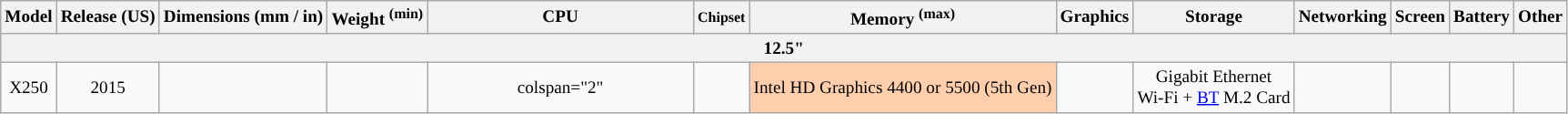<table class="wikitable" style="font-size: 80%; text-align: center; min-width: 80%;">
<tr>
<th>Model</th>
<th>Release (US)</th>
<th>Dimensions (mm / in)</th>
<th>Weight <sup>(min)</sup></th>
<th style="width:17%">CPU</th>
<th><small>Chipset</small></th>
<th>Memory <sup>(max)</sup></th>
<th>Graphics</th>
<th>Storage</th>
<th>Networking</th>
<th>Screen</th>
<th>Battery</th>
<th>Other</th>
</tr>
<tr>
<th colspan=13>12.5"</th>
</tr>
<tr>
<td>X250 </td>
<td>2015</td>
<td></td>
<td></td>
<td>colspan="2" </td>
<td></td>
<td style="background:#ffcead;">Intel HD Graphics 4400 or 5500 (5th Gen)</td>
<td></td>
<td>Gigabit Ethernet<br>Wi-Fi + <a href='#'>BT</a> M.2 Card<br><small></small></td>
<td></td>
<td style="background:"></td>
<td></td>
</tr>
</table>
